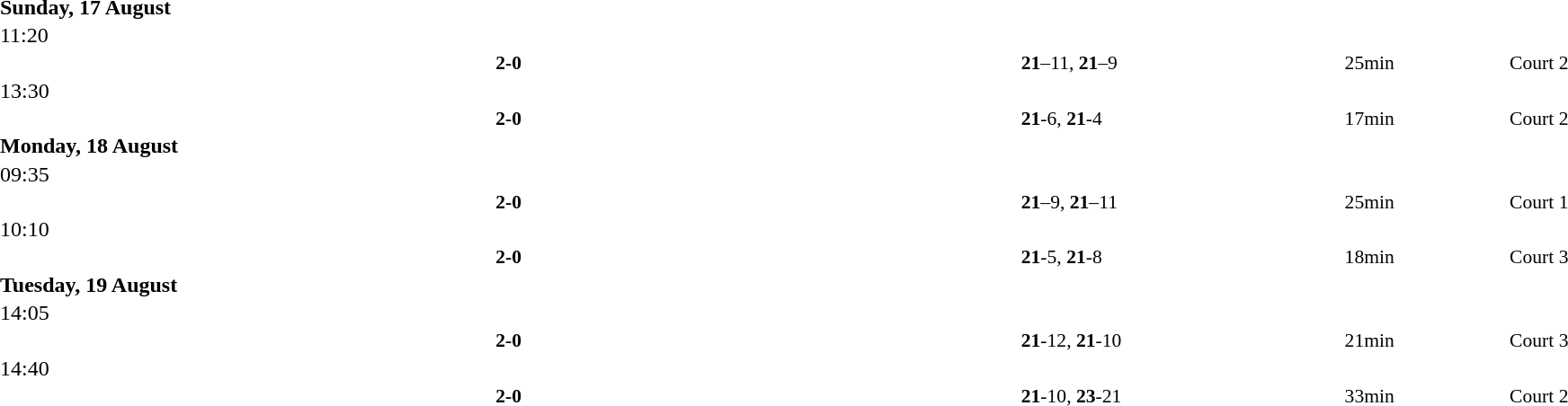<table style="width:100%;" cellspacing="1">
<tr>
<th width=25%></th>
<th width=10%></th>
<th width=25%></th>
</tr>
<tr>
<td><strong>Sunday, 17 August</strong></td>
</tr>
<tr>
<td>11:20</td>
</tr>
<tr style=font-size:90%>
<td align=right><strong></strong></td>
<td align=center><strong> 2-0 </strong></td>
<td></td>
<td><strong>21</strong>–11, <strong>21</strong>–9</td>
<td>25min</td>
<td>Court 2</td>
</tr>
<tr>
<td>13:30</td>
</tr>
<tr style=font-size:90%>
<td align=right><strong></strong></td>
<td align=center><strong> 2-0 </strong></td>
<td></td>
<td><strong>21</strong>-6, <strong>21</strong>-4</td>
<td>17min</td>
<td>Court 2</td>
</tr>
<tr>
<td><strong>Monday, 18 August</strong></td>
</tr>
<tr>
<td>09:35</td>
</tr>
<tr style=font-size:90%>
<td align=right><strong></strong></td>
<td align=center><strong> 2-0 </strong></td>
<td></td>
<td><strong>21</strong>–9, <strong>21</strong>–11</td>
<td>25min</td>
<td>Court 1</td>
</tr>
<tr>
<td>10:10</td>
</tr>
<tr style=font-size:90%>
<td align=right><strong></strong></td>
<td align=center><strong> 2-0 </strong></td>
<td></td>
<td><strong>21</strong>-5, <strong>21</strong>-8</td>
<td>18min</td>
<td>Court 3</td>
</tr>
<tr>
<td><strong>Tuesday, 19 August</strong></td>
</tr>
<tr>
<td>14:05</td>
</tr>
<tr style=font-size:90%>
<td align=right><strong></strong></td>
<td align=center><strong> 2-0 </strong></td>
<td></td>
<td><strong>21</strong>-12, <strong>21</strong>-10</td>
<td>21min</td>
<td>Court 3</td>
</tr>
<tr>
<td>14:40</td>
</tr>
<tr style=font-size:90%>
<td align=right><strong></strong></td>
<td align=center><strong> 2-0 </strong></td>
<td></td>
<td><strong>21</strong>-10, <strong>23</strong>-21</td>
<td>33min</td>
<td>Court 2</td>
</tr>
</table>
